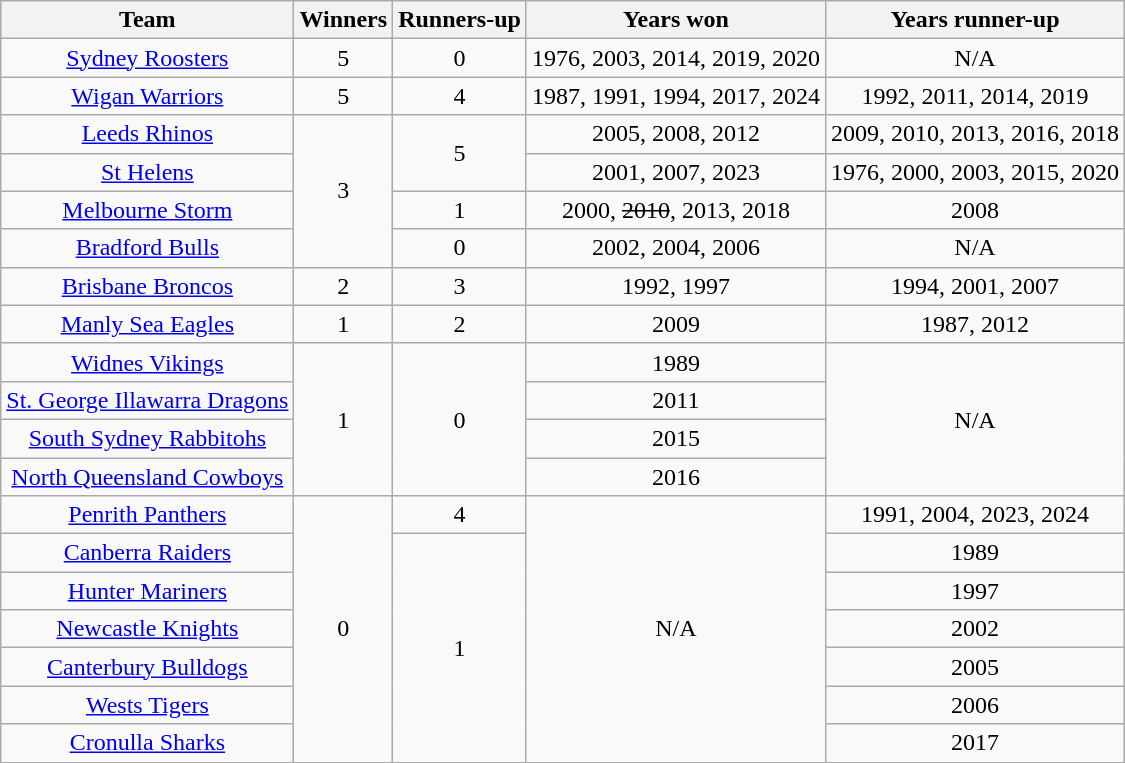<table class="wikitable sortable">
<tr>
<th>Team</th>
<th>Winners</th>
<th>Runners-up</th>
<th>Years won</th>
<th>Years runner-up</th>
</tr>
<tr align="center">
<td> <a href='#'>Sydney Roosters</a></td>
<td>5</td>
<td>0</td>
<td>1976, 2003, 2014, 2019, 2020</td>
<td>N/A</td>
</tr>
<tr align="center">
<td> <a href='#'>Wigan Warriors</a></td>
<td>5</td>
<td>4</td>
<td>1987, 1991, 1994, 2017, 2024</td>
<td>1992, 2011, 2014, 2019</td>
</tr>
<tr align="center">
<td> <a href='#'>Leeds Rhinos</a></td>
<td rowspan=4>3</td>
<td rowspan=2>5</td>
<td>2005, 2008, 2012</td>
<td>2009, 2010, 2013, 2016, 2018</td>
</tr>
<tr align="center">
<td> <a href='#'>St Helens</a></td>
<td>2001, 2007, 2023</td>
<td>1976, 2000, 2003, 2015, 2020</td>
</tr>
<tr align="center">
<td> <a href='#'>Melbourne Storm</a></td>
<td>1</td>
<td>2000, <s>2010</s>, 2013, 2018</td>
<td>2008</td>
</tr>
<tr align="center">
<td> <a href='#'>Bradford Bulls</a></td>
<td>0</td>
<td>2002, 2004, 2006</td>
<td>N/A</td>
</tr>
<tr align="center">
<td> <a href='#'>Brisbane Broncos</a></td>
<td>2</td>
<td>3</td>
<td>1992, 1997</td>
<td>1994, 2001, 2007</td>
</tr>
<tr align="center">
<td> <a href='#'>Manly Sea Eagles</a></td>
<td>1</td>
<td>2</td>
<td>2009</td>
<td>1987, 2012</td>
</tr>
<tr align="center">
<td> <a href='#'>Widnes Vikings</a></td>
<td rowspan=4>1</td>
<td rowspan=4>0</td>
<td>1989</td>
<td rowspan=4>N/A</td>
</tr>
<tr align="center">
<td> <a href='#'>St. George Illawarra Dragons</a></td>
<td>2011</td>
</tr>
<tr align="center">
<td> <a href='#'>South Sydney Rabbitohs</a></td>
<td>2015</td>
</tr>
<tr align="center">
<td> <a href='#'>North Queensland Cowboys</a></td>
<td>2016</td>
</tr>
<tr align="center">
<td> <a href='#'>Penrith Panthers</a></td>
<td rowspan=7>0</td>
<td>4</td>
<td rowspan=7>N/A</td>
<td>1991, 2004, 2023, 2024</td>
</tr>
<tr align="center">
<td> <a href='#'>Canberra Raiders</a></td>
<td rowspan=6>1</td>
<td>1989</td>
</tr>
<tr align="center">
<td> <a href='#'>Hunter Mariners</a></td>
<td>1997</td>
</tr>
<tr align="center">
<td> <a href='#'>Newcastle Knights</a></td>
<td>2002</td>
</tr>
<tr align="center">
<td> <a href='#'>Canterbury Bulldogs</a></td>
<td>2005</td>
</tr>
<tr align="center">
<td> <a href='#'>Wests Tigers</a></td>
<td>2006</td>
</tr>
<tr align="center">
<td> <a href='#'>Cronulla Sharks</a></td>
<td>2017</td>
</tr>
</table>
